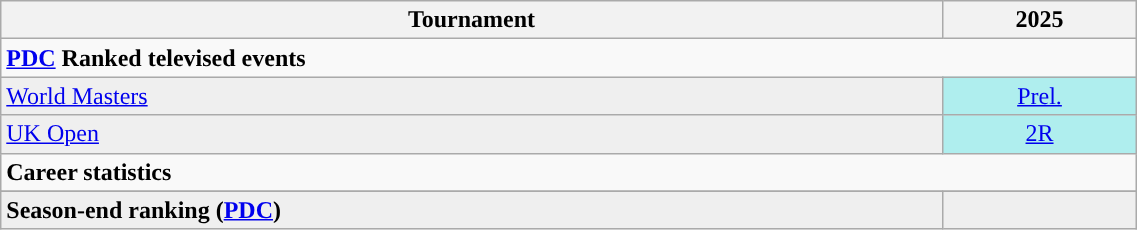<table class="wikitable" style="width:60%; margin:0">
<tr>
<th>Tournament</th>
<th>2025</th>
</tr>
<tr>
<td colspan="15" style="text-align:left"><strong><a href='#'>PDC</a> Ranked televised events</strong></td>
</tr>
<tr>
<td style="background:#efefef;"><a href='#'>World Masters</a></td>
<td style="text-align:center; background:#afeeee;"><a href='#'>Prel.</a></td>
</tr>
<tr>
<td style="background:#efefef;"><a href='#'>UK Open</a></td>
<td style="text-align:center; background:#afeeee;"><a href='#'>2R</a></td>
</tr>
<tr>
<td colspan="19" align="left"><strong>Career statistics</strong></td>
</tr>
<tr>
</tr>
<tr bgcolor="efefef">
<td align="left"><strong>Season-end ranking (<a href='#'>PDC</a>)</strong></td>
<td style="text-align:center;"></td>
</tr>
</table>
